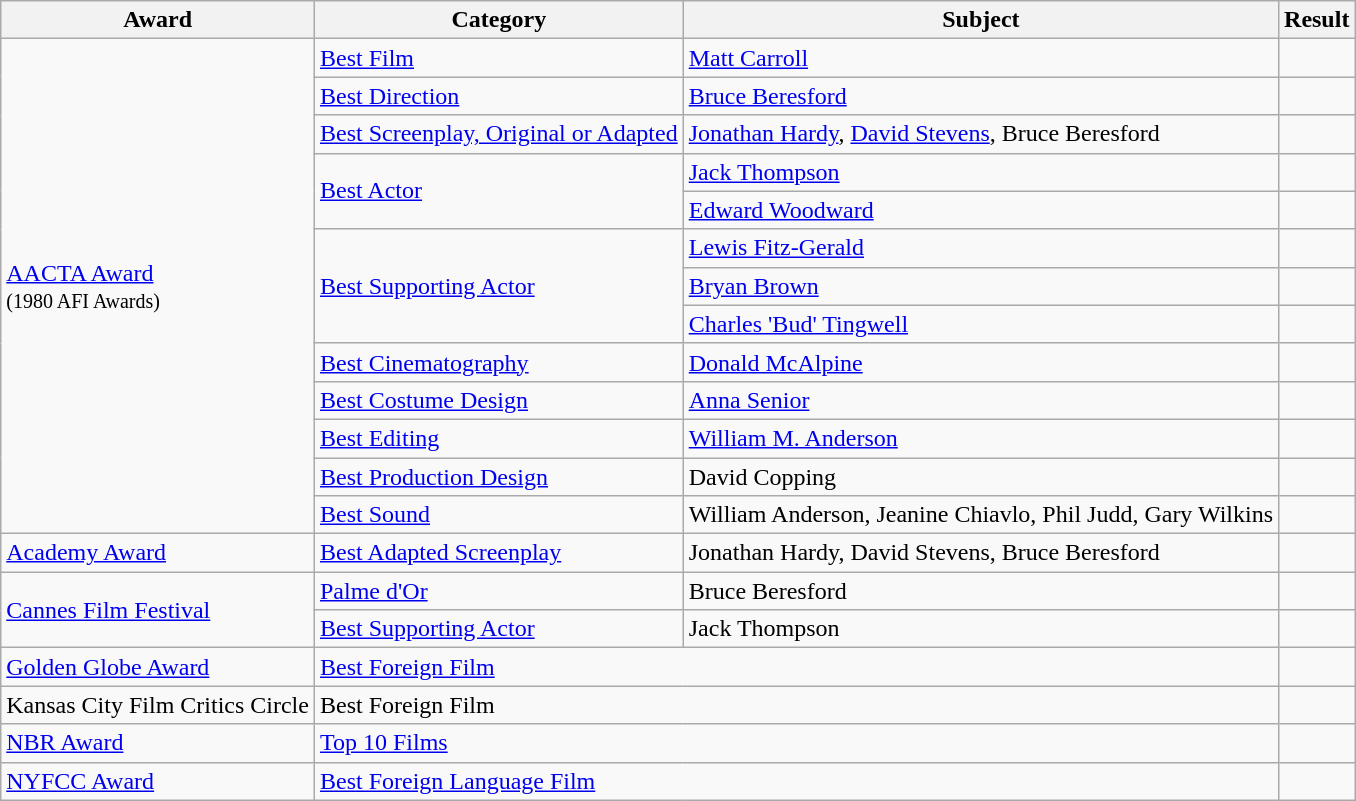<table class="wikitable">
<tr>
<th>Award</th>
<th>Category</th>
<th>Subject</th>
<th>Result</th>
</tr>
<tr>
<td rowspan="13"><a href='#'>AACTA Award</a><br><small>(1980 AFI Awards)</small></td>
<td><a href='#'>Best Film</a></td>
<td><a href='#'>Matt Carroll</a></td>
<td></td>
</tr>
<tr>
<td><a href='#'>Best Direction</a></td>
<td><a href='#'>Bruce Beresford</a></td>
<td></td>
</tr>
<tr>
<td><a href='#'>Best Screenplay, Original or Adapted</a></td>
<td><a href='#'>Jonathan Hardy</a>, <a href='#'>David Stevens</a>, Bruce Beresford</td>
<td></td>
</tr>
<tr>
<td rowspan="2"><a href='#'>Best Actor</a></td>
<td><a href='#'>Jack Thompson</a></td>
<td></td>
</tr>
<tr>
<td><a href='#'>Edward Woodward</a></td>
<td></td>
</tr>
<tr>
<td rowspan="3"><a href='#'>Best Supporting Actor</a></td>
<td><a href='#'>Lewis Fitz-Gerald</a></td>
<td></td>
</tr>
<tr>
<td><a href='#'>Bryan Brown</a></td>
<td></td>
</tr>
<tr>
<td><a href='#'>Charles 'Bud' Tingwell</a></td>
<td></td>
</tr>
<tr>
<td><a href='#'>Best Cinematography</a></td>
<td><a href='#'>Donald McAlpine</a></td>
<td></td>
</tr>
<tr>
<td><a href='#'>Best Costume Design</a></td>
<td><a href='#'>Anna Senior</a></td>
<td></td>
</tr>
<tr>
<td><a href='#'>Best Editing</a></td>
<td><a href='#'>William M. Anderson</a></td>
<td></td>
</tr>
<tr>
<td><a href='#'>Best Production Design</a></td>
<td>David Copping</td>
<td></td>
</tr>
<tr>
<td><a href='#'>Best Sound</a></td>
<td>William Anderson, Jeanine Chiavlo, Phil Judd, Gary Wilkins</td>
<td></td>
</tr>
<tr>
<td><a href='#'>Academy Award</a></td>
<td><a href='#'>Best Adapted Screenplay</a></td>
<td>Jonathan Hardy, David Stevens, Bruce Beresford</td>
<td></td>
</tr>
<tr>
<td rowspan="2"><a href='#'>Cannes Film Festival</a></td>
<td><a href='#'>Palme d'Or</a></td>
<td>Bruce Beresford</td>
<td></td>
</tr>
<tr>
<td><a href='#'>Best Supporting Actor</a></td>
<td>Jack Thompson</td>
<td></td>
</tr>
<tr>
<td><a href='#'>Golden Globe Award</a></td>
<td colspan="2"><a href='#'>Best Foreign Film</a></td>
<td></td>
</tr>
<tr>
<td>Kansas City Film Critics Circle</td>
<td colspan="2">Best Foreign Film</td>
<td></td>
</tr>
<tr>
<td><a href='#'>NBR Award</a></td>
<td colspan="2"><a href='#'>Top 10 Films</a></td>
<td></td>
</tr>
<tr>
<td><a href='#'>NYFCC Award</a></td>
<td colspan="2"><a href='#'>Best Foreign Language Film</a></td>
<td></td>
</tr>
</table>
